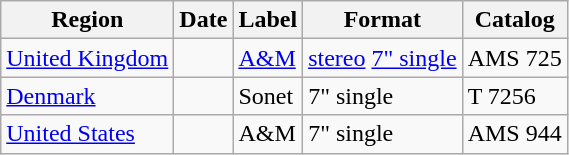<table class="wikitable">
<tr>
<th>Region</th>
<th>Date</th>
<th>Label</th>
<th>Format</th>
<th>Catalog</th>
</tr>
<tr>
<td><a href='#'>United Kingdom</a></td>
<td></td>
<td><a href='#'>A&M</a></td>
<td><a href='#'>stereo</a> <a href='#'>7" single</a></td>
<td>AMS 725</td>
</tr>
<tr>
<td><a href='#'>Denmark</a></td>
<td></td>
<td>Sonet</td>
<td>7" single</td>
<td>T 7256</td>
</tr>
<tr>
<td><a href='#'>United States</a></td>
<td></td>
<td>A&M</td>
<td>7" single</td>
<td>AMS 944</td>
</tr>
</table>
